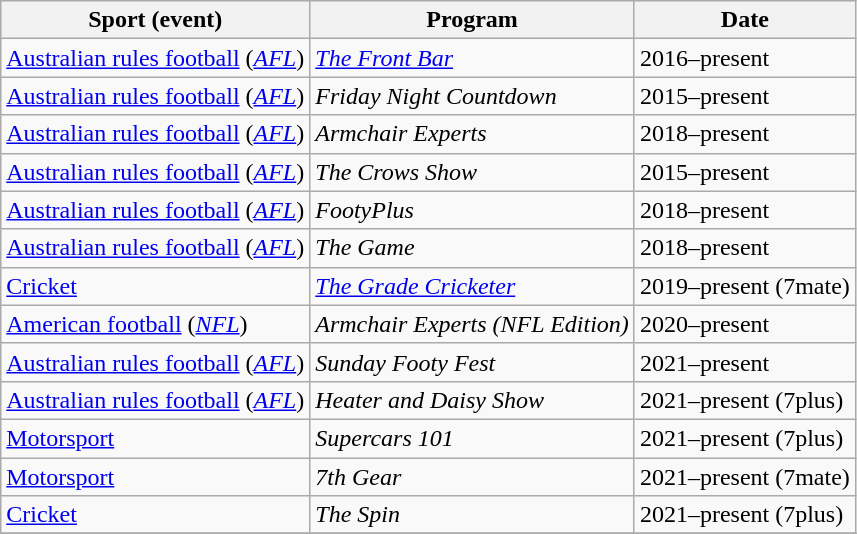<table class="wikitable">
<tr>
<th>Sport (event)</th>
<th>Program</th>
<th>Date</th>
</tr>
<tr>
<td><a href='#'>Australian rules football</a> (<em><a href='#'>AFL</a></em>)</td>
<td><em><a href='#'>The Front Bar</a></em></td>
<td>2016–present</td>
</tr>
<tr>
<td><a href='#'>Australian rules football</a> (<em><a href='#'>AFL</a></em>)</td>
<td><em>Friday Night Countdown</em></td>
<td>2015–present</td>
</tr>
<tr>
<td><a href='#'>Australian rules football</a> (<em><a href='#'>AFL</a></em>)</td>
<td><em>Armchair Experts</em></td>
<td>2018–present</td>
</tr>
<tr>
<td><a href='#'>Australian rules football</a> (<em><a href='#'>AFL</a></em>)</td>
<td><em>The Crows Show</em></td>
<td>2015–present</td>
</tr>
<tr>
<td><a href='#'>Australian rules football</a> (<em><a href='#'>AFL</a></em>)</td>
<td><em>FootyPlus</em></td>
<td>2018–present</td>
</tr>
<tr>
<td><a href='#'>Australian rules football</a> (<em><a href='#'>AFL</a></em>)</td>
<td><em>The Game</em></td>
<td>2018–present</td>
</tr>
<tr>
<td><a href='#'>Cricket</a></td>
<td><em><a href='#'>The Grade Cricketer</a></em></td>
<td>2019–present (7mate)</td>
</tr>
<tr>
<td><a href='#'>American football</a> (<em><a href='#'>NFL</a></em>)</td>
<td><em>Armchair Experts (NFL Edition)</em></td>
<td>2020–present</td>
</tr>
<tr>
<td><a href='#'>Australian rules football</a> (<em><a href='#'>AFL</a></em>)</td>
<td><em>Sunday Footy Fest</em></td>
<td>2021–present</td>
</tr>
<tr>
<td><a href='#'>Australian rules football</a> (<em><a href='#'>AFL</a></em>)</td>
<td><em>Heater and Daisy Show</em></td>
<td>2021–present (7plus)</td>
</tr>
<tr>
<td><a href='#'>Motorsport</a></td>
<td><em>Supercars 101</em></td>
<td>2021–present (7plus)</td>
</tr>
<tr>
<td><a href='#'>Motorsport</a></td>
<td><em>7th Gear</em></td>
<td>2021–present (7mate)</td>
</tr>
<tr>
<td><a href='#'>Cricket</a></td>
<td><em>The Spin</em></td>
<td>2021–present (7plus)</td>
</tr>
<tr>
</tr>
</table>
